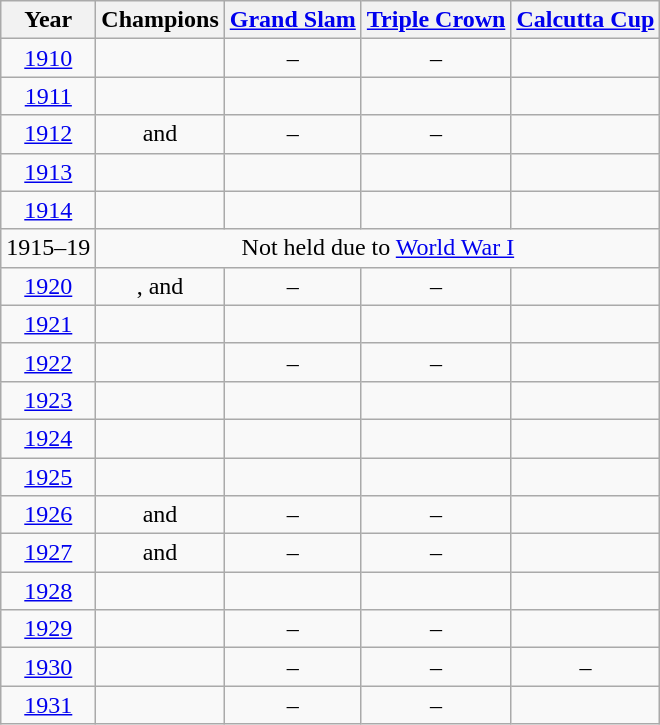<table class="wikitable sortable sticky-header" style="text-align:center">
<tr>
<th>Year</th>
<th>Champions</th>
<th><a href='#'>Grand Slam</a></th>
<th><a href='#'>Triple Crown</a></th>
<th><a href='#'>Calcutta Cup</a></th>
</tr>
<tr>
<td><a href='#'>1910</a></td>
<td></td>
<td>–</td>
<td>–</td>
<td></td>
</tr>
<tr>
<td><a href='#'>1911</a></td>
<td></td>
<td></td>
<td></td>
<td></td>
</tr>
<tr>
<td><a href='#'>1912</a></td>
<td> and </td>
<td>–</td>
<td>–</td>
<td></td>
</tr>
<tr>
<td><a href='#'>1913</a></td>
<td></td>
<td></td>
<td></td>
<td></td>
</tr>
<tr>
<td><a href='#'>1914</a></td>
<td></td>
<td></td>
<td></td>
<td></td>
</tr>
<tr>
<td>1915–19</td>
<td colspan=4>Not held due to <a href='#'>World War I</a></td>
</tr>
<tr>
<td><a href='#'>1920</a></td>
<td>,  and </td>
<td>–</td>
<td>–</td>
<td></td>
</tr>
<tr>
<td><a href='#'>1921</a></td>
<td></td>
<td></td>
<td></td>
<td></td>
</tr>
<tr>
<td><a href='#'>1922</a></td>
<td></td>
<td>–</td>
<td>–</td>
<td></td>
</tr>
<tr>
<td><a href='#'>1923</a></td>
<td></td>
<td></td>
<td></td>
<td></td>
</tr>
<tr>
<td><a href='#'>1924</a></td>
<td></td>
<td></td>
<td></td>
<td></td>
</tr>
<tr>
<td><a href='#'>1925</a></td>
<td></td>
<td></td>
<td></td>
<td></td>
</tr>
<tr>
<td><a href='#'>1926</a></td>
<td> and </td>
<td>–</td>
<td>–</td>
<td></td>
</tr>
<tr>
<td><a href='#'>1927</a></td>
<td> and </td>
<td>–</td>
<td>–</td>
<td></td>
</tr>
<tr>
<td><a href='#'>1928</a></td>
<td></td>
<td></td>
<td></td>
<td></td>
</tr>
<tr>
<td><a href='#'>1929</a></td>
<td></td>
<td>–</td>
<td>–</td>
<td></td>
</tr>
<tr>
<td><a href='#'>1930</a></td>
<td></td>
<td>–</td>
<td>–</td>
<td>–</td>
</tr>
<tr>
<td><a href='#'>1931</a></td>
<td></td>
<td>–</td>
<td>–</td>
<td></td>
</tr>
</table>
